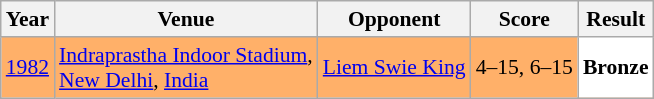<table class="sortable wikitable" style="font-size: 90%;">
<tr>
<th>Year</th>
<th>Venue</th>
<th>Opponent</th>
<th>Score</th>
<th>Result</th>
</tr>
<tr style="background:#FFB069">
<td align="center"><a href='#'>1982</a></td>
<td align="left"><a href='#'>Indraprastha Indoor Stadium</a>, <br><a href='#'>New Delhi</a>, <a href='#'>India</a></td>
<td align="left"> <a href='#'>Liem Swie King</a></td>
<td align="left">4–15, 6–15</td>
<td style="text-align:left; background:white"> <strong>Bronze</strong></td>
</tr>
</table>
